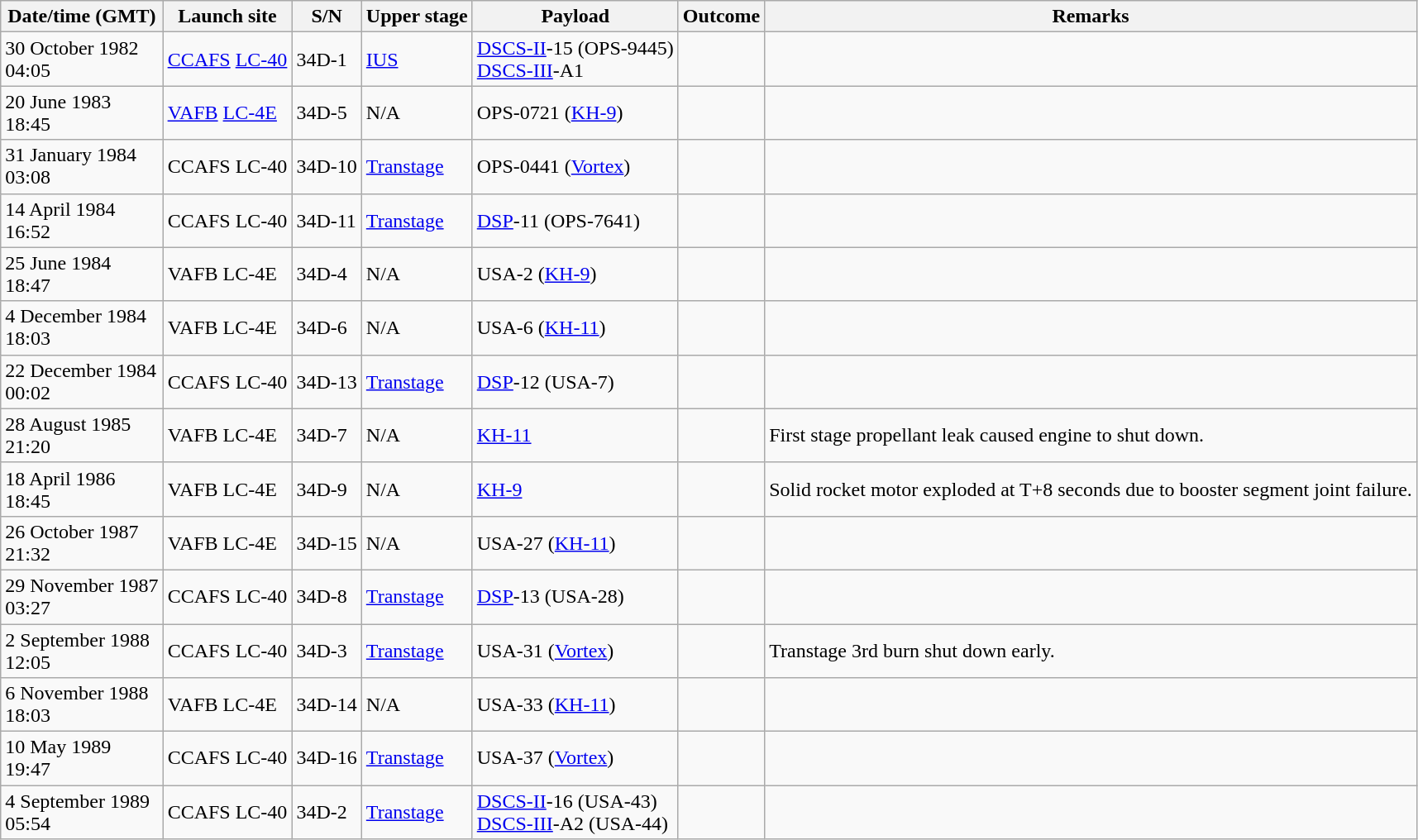<table class="wikitable collapsible collapsed" border="1">
<tr>
<th>Date/time (GMT)</th>
<th>Launch site</th>
<th>S/N</th>
<th>Upper stage</th>
<th>Payload</th>
<th>Outcome</th>
<th>Remarks</th>
</tr>
<tr>
<td>30 October 1982<br>04:05</td>
<td><a href='#'>CCAFS</a> <a href='#'>LC-40</a></td>
<td>34D-1</td>
<td><a href='#'>IUS</a></td>
<td><a href='#'>DSCS-II</a>-15 (OPS-9445)<br><a href='#'>DSCS-III</a>-A1</td>
<td></td>
<td></td>
</tr>
<tr>
<td>20 June 1983<br>18:45</td>
<td><a href='#'>VAFB</a> <a href='#'>LC-4E</a></td>
<td>34D-5</td>
<td>N/A</td>
<td>OPS-0721 (<a href='#'>KH-9</a>)</td>
<td></td>
<td></td>
</tr>
<tr>
<td>31 January 1984<br>03:08</td>
<td>CCAFS LC-40</td>
<td>34D-10</td>
<td><a href='#'>Transtage</a></td>
<td>OPS-0441 (<a href='#'>Vortex</a>)</td>
<td></td>
<td></td>
</tr>
<tr>
<td>14 April 1984<br>16:52</td>
<td>CCAFS LC-40</td>
<td>34D-11</td>
<td><a href='#'>Transtage</a></td>
<td><a href='#'>DSP</a>-11 (OPS-7641)</td>
<td></td>
<td></td>
</tr>
<tr>
<td>25 June 1984<br>18:47</td>
<td>VAFB LC-4E</td>
<td>34D-4</td>
<td>N/A</td>
<td>USA-2 (<a href='#'>KH-9</a>)</td>
<td></td>
<td></td>
</tr>
<tr>
<td>4 December 1984<br>18:03</td>
<td>VAFB LC-4E</td>
<td>34D-6</td>
<td>N/A</td>
<td>USA-6 (<a href='#'>KH-11</a>)</td>
<td></td>
<td></td>
</tr>
<tr>
<td>22 December 1984<br>00:02</td>
<td>CCAFS LC-40</td>
<td>34D-13</td>
<td><a href='#'>Transtage</a></td>
<td><a href='#'>DSP</a>-12 (USA-7)</td>
<td></td>
<td></td>
</tr>
<tr>
<td>28 August 1985<br>21:20</td>
<td>VAFB LC-4E</td>
<td>34D-7</td>
<td>N/A</td>
<td><a href='#'>KH-11</a></td>
<td></td>
<td>First stage propellant leak caused engine to shut down.</td>
</tr>
<tr>
<td>18 April 1986<br>18:45</td>
<td>VAFB LC-4E</td>
<td>34D-9</td>
<td>N/A</td>
<td><a href='#'>KH-9</a></td>
<td></td>
<td>Solid rocket motor exploded at T+8 seconds due to booster segment joint failure.</td>
</tr>
<tr>
<td>26 October 1987<br>21:32</td>
<td>VAFB LC-4E</td>
<td>34D-15</td>
<td>N/A</td>
<td>USA-27 (<a href='#'>KH-11</a>)</td>
<td></td>
<td></td>
</tr>
<tr>
<td>29 November 1987<br>03:27</td>
<td>CCAFS LC-40</td>
<td>34D-8</td>
<td><a href='#'>Transtage</a></td>
<td><a href='#'>DSP</a>-13 (USA-28)</td>
<td></td>
<td></td>
</tr>
<tr>
<td>2 September 1988<br>12:05</td>
<td>CCAFS LC-40</td>
<td>34D-3</td>
<td><a href='#'>Transtage</a></td>
<td>USA-31 (<a href='#'>Vortex</a>)</td>
<td></td>
<td>Transtage 3rd burn shut down early.</td>
</tr>
<tr>
<td>6 November 1988<br>18:03</td>
<td>VAFB LC-4E</td>
<td>34D-14</td>
<td>N/A</td>
<td>USA-33 (<a href='#'>KH-11</a>)</td>
<td></td>
<td></td>
</tr>
<tr>
<td>10 May 1989<br>19:47</td>
<td>CCAFS LC-40</td>
<td>34D-16</td>
<td><a href='#'>Transtage</a></td>
<td>USA-37 (<a href='#'>Vortex</a>)</td>
<td></td>
<td></td>
</tr>
<tr>
<td>4 September 1989<br>05:54</td>
<td>CCAFS LC-40</td>
<td>34D-2</td>
<td><a href='#'>Transtage</a></td>
<td><a href='#'>DSCS-II</a>-16 (USA-43)<br><a href='#'>DSCS-III</a>-A2 (USA-44)</td>
<td></td>
<td></td>
</tr>
</table>
